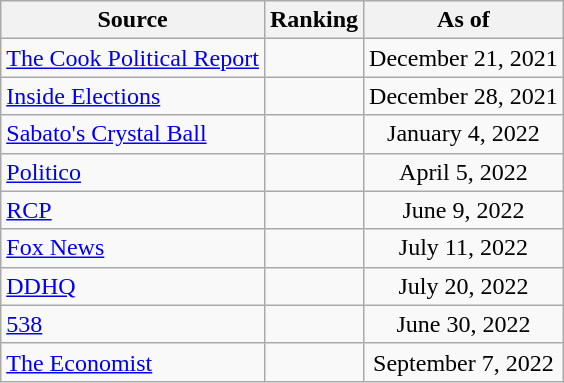<table class="wikitable" style="text-align:center">
<tr>
<th>Source</th>
<th>Ranking</th>
<th>As of</th>
</tr>
<tr>
<td align=left><a href='#'>The Cook Political Report</a></td>
<td></td>
<td>December 21, 2021</td>
</tr>
<tr>
<td align=left><a href='#'>Inside Elections</a></td>
<td></td>
<td>December 28, 2021</td>
</tr>
<tr>
<td align=left><a href='#'>Sabato's Crystal Ball</a></td>
<td></td>
<td>January 4, 2022</td>
</tr>
<tr>
<td align=left><a href='#'>Politico</a></td>
<td></td>
<td>April 5, 2022</td>
</tr>
<tr>
<td align="left"><a href='#'>RCP</a></td>
<td></td>
<td>June 9, 2022</td>
</tr>
<tr>
<td align=left><a href='#'>Fox News</a></td>
<td></td>
<td>July 11, 2022</td>
</tr>
<tr>
<td align="left"><a href='#'>DDHQ</a></td>
<td></td>
<td>July 20, 2022</td>
</tr>
<tr>
<td align="left"><a href='#'>538</a></td>
<td></td>
<td>June 30, 2022</td>
</tr>
<tr>
<td align="left"><a href='#'>The Economist</a></td>
<td></td>
<td>September 7, 2022</td>
</tr>
</table>
